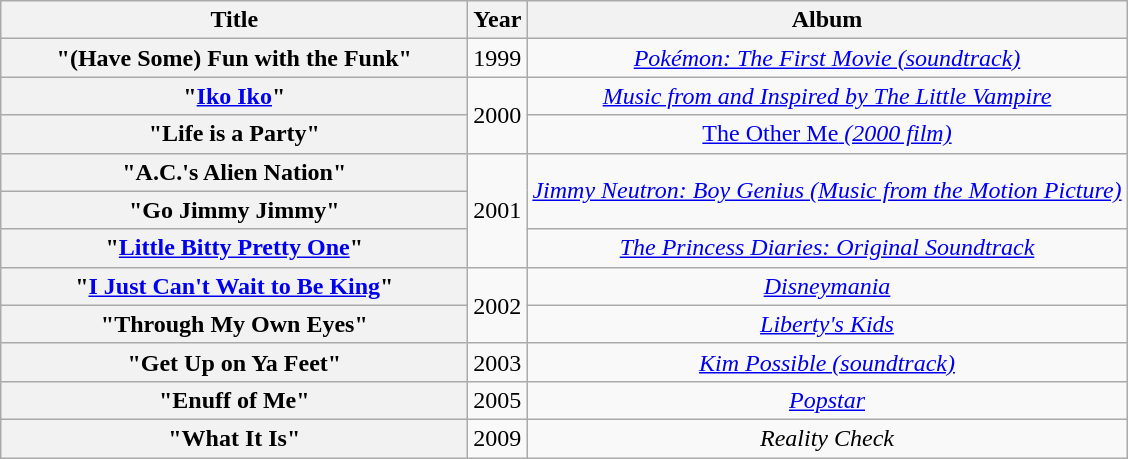<table class="wikitable plainrowheaders" style="text-align:center;">
<tr>
<th scope="col" style="width:19em;">Title</th>
<th scope="col">Year</th>
<th scope="col">Album</th>
</tr>
<tr>
<th scope="row">"(Have Some) Fun with the Funk"</th>
<td>1999</td>
<td><em><a href='#'>Pokémon: The First Movie (soundtrack)</a></em></td>
</tr>
<tr>
<th scope="row">"<a href='#'>Iko Iko</a>"</th>
<td rowspan="2">2000</td>
<td><em><a href='#'>Music from and Inspired by The Little Vampire</a></em></td>
</tr>
<tr>
<th scope="row">"Life is a Party"</th>
<td><em><a href='#'></em>The Other Me<em> (2000 film)</a></em></td>
</tr>
<tr>
<th scope="row">"A.C.'s Alien Nation"</th>
<td rowspan="3">2001</td>
<td rowspan="2"><em><a href='#'>Jimmy Neutron: Boy Genius (Music from the Motion Picture)</a></em></td>
</tr>
<tr>
<th scope="row">"Go Jimmy Jimmy"</th>
</tr>
<tr>
<th scope="row">"<a href='#'>Little Bitty Pretty One</a>"</th>
<td><em><a href='#'>The Princess Diaries: Original Soundtrack</a></em></td>
</tr>
<tr>
<th scope="row">"<a href='#'>I Just Can't Wait to Be King</a>"</th>
<td rowspan="2">2002</td>
<td><em><a href='#'>Disneymania</a></em></td>
</tr>
<tr>
<th scope="row">"Through My Own Eyes"</th>
<td><em><a href='#'>Liberty's Kids</a></em></td>
</tr>
<tr>
<th scope="row">"Get Up on Ya Feet"</th>
<td>2003</td>
<td><em><a href='#'>Kim Possible (soundtrack)</a></em></td>
</tr>
<tr>
<th scope="row">"Enuff of Me"</th>
<td>2005</td>
<td><em><a href='#'>Popstar</a></em></td>
</tr>
<tr>
<th scope="row">"What It Is"<br></th>
<td>2009</td>
<td><em>Reality Check</em></td>
</tr>
</table>
